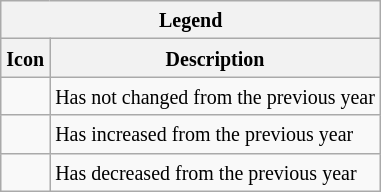<table class="wikitable">
<tr>
<th colspan="2"><small>Legend</small></th>
</tr>
<tr>
<th><small> Icon</small></th>
<th><small> Description</small></th>
</tr>
<tr>
<td></td>
<td><small>Has not changed from the previous year</small></td>
</tr>
<tr>
<td></td>
<td><small>Has increased from the previous year</small></td>
</tr>
<tr>
<td></td>
<td><small>Has decreased from the previous year</small></td>
</tr>
</table>
